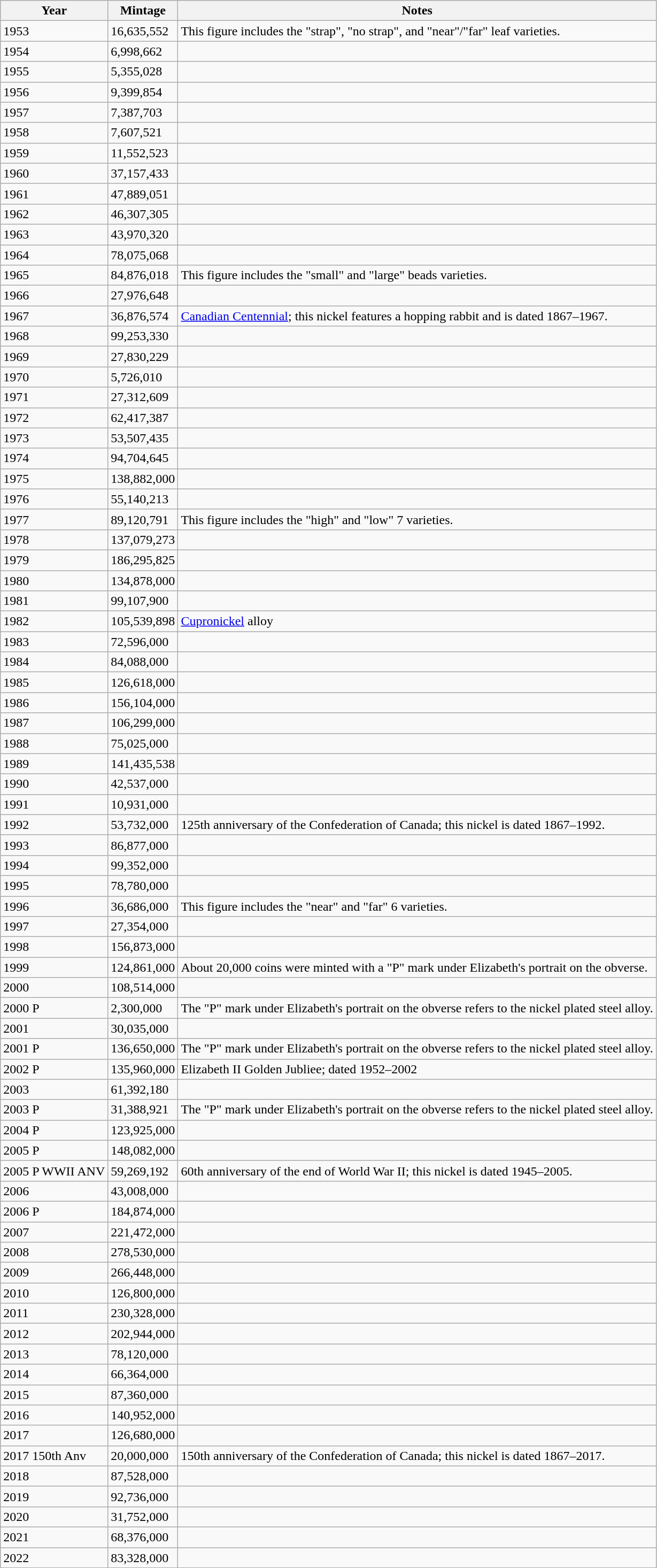<table class="wikitable sortable">
<tr>
<th>Year</th>
<th>Mintage</th>
<th class="unsortable">Notes</th>
</tr>
<tr>
<td>1953</td>
<td>16,635,552</td>
<td>This figure includes the "strap", "no strap", and "near"/"far" leaf varieties.</td>
</tr>
<tr>
<td>1954</td>
<td>6,998,662</td>
<td></td>
</tr>
<tr>
<td>1955</td>
<td>5,355,028</td>
<td></td>
</tr>
<tr>
<td>1956</td>
<td>9,399,854</td>
<td></td>
</tr>
<tr>
<td>1957</td>
<td>7,387,703</td>
<td></td>
</tr>
<tr>
<td>1958</td>
<td>7,607,521</td>
<td></td>
</tr>
<tr>
<td>1959</td>
<td>11,552,523</td>
<td></td>
</tr>
<tr>
<td>1960</td>
<td>37,157,433</td>
<td></td>
</tr>
<tr>
<td>1961</td>
<td>47,889,051</td>
<td></td>
</tr>
<tr>
<td>1962</td>
<td>46,307,305</td>
<td></td>
</tr>
<tr>
<td>1963</td>
<td>43,970,320</td>
<td></td>
</tr>
<tr>
<td>1964</td>
<td>78,075,068</td>
<td></td>
</tr>
<tr>
<td>1965</td>
<td>84,876,018</td>
<td>This figure includes the "small" and "large" beads varieties.</td>
</tr>
<tr>
<td>1966</td>
<td>27,976,648</td>
<td></td>
</tr>
<tr>
<td>1967</td>
<td>36,876,574</td>
<td><a href='#'>Canadian Centennial</a>; this nickel features a hopping rabbit and is dated 1867–1967.</td>
</tr>
<tr>
<td>1968</td>
<td>99,253,330</td>
<td></td>
</tr>
<tr>
<td>1969</td>
<td>27,830,229</td>
<td></td>
</tr>
<tr>
<td>1970</td>
<td>5,726,010</td>
<td></td>
</tr>
<tr>
<td>1971</td>
<td>27,312,609</td>
<td></td>
</tr>
<tr>
<td>1972</td>
<td>62,417,387</td>
<td></td>
</tr>
<tr>
<td>1973</td>
<td>53,507,435</td>
<td></td>
</tr>
<tr>
<td>1974</td>
<td>94,704,645</td>
<td></td>
</tr>
<tr>
<td>1975</td>
<td>138,882,000</td>
<td></td>
</tr>
<tr>
<td>1976</td>
<td>55,140,213</td>
<td></td>
</tr>
<tr>
<td>1977</td>
<td>89,120,791</td>
<td>This figure includes the "high" and "low" 7 varieties.</td>
</tr>
<tr>
<td>1978</td>
<td>137,079,273</td>
<td></td>
</tr>
<tr>
<td>1979</td>
<td>186,295,825</td>
<td></td>
</tr>
<tr>
<td>1980</td>
<td>134,878,000</td>
<td></td>
</tr>
<tr>
<td>1981</td>
<td>99,107,900</td>
<td></td>
</tr>
<tr>
<td>1982</td>
<td>105,539,898</td>
<td><a href='#'>Cupronickel</a> alloy</td>
</tr>
<tr>
<td>1983</td>
<td>72,596,000</td>
<td></td>
</tr>
<tr>
<td>1984</td>
<td>84,088,000</td>
<td></td>
</tr>
<tr>
<td>1985</td>
<td>126,618,000</td>
<td></td>
</tr>
<tr>
<td>1986</td>
<td>156,104,000</td>
<td></td>
</tr>
<tr>
<td>1987</td>
<td>106,299,000</td>
<td></td>
</tr>
<tr>
<td>1988</td>
<td>75,025,000</td>
<td></td>
</tr>
<tr>
<td>1989</td>
<td>141,435,538</td>
<td></td>
</tr>
<tr>
<td>1990</td>
<td>42,537,000</td>
<td></td>
</tr>
<tr>
<td>1991</td>
<td>10,931,000</td>
<td></td>
</tr>
<tr>
<td>1992</td>
<td>53,732,000</td>
<td>125th anniversary of the Confederation of Canada; this nickel is dated 1867–1992.</td>
</tr>
<tr>
<td>1993</td>
<td>86,877,000</td>
<td></td>
</tr>
<tr>
<td>1994</td>
<td>99,352,000</td>
<td></td>
</tr>
<tr>
<td>1995</td>
<td>78,780,000</td>
<td></td>
</tr>
<tr>
<td>1996</td>
<td>36,686,000</td>
<td>This figure includes the "near" and "far" 6 varieties.</td>
</tr>
<tr>
<td>1997</td>
<td>27,354,000</td>
<td></td>
</tr>
<tr>
<td>1998</td>
<td>156,873,000</td>
<td></td>
</tr>
<tr>
<td>1999</td>
<td>124,861,000</td>
<td>About 20,000 coins were minted with a "P" mark under Elizabeth's portrait on the obverse.</td>
</tr>
<tr>
<td>2000</td>
<td>108,514,000</td>
<td></td>
</tr>
<tr>
<td>2000 P</td>
<td>2,300,000</td>
<td>The "P" mark under Elizabeth's portrait on the obverse refers to the nickel plated steel alloy.</td>
</tr>
<tr>
<td>2001</td>
<td>30,035,000</td>
<td></td>
</tr>
<tr>
<td>2001 P</td>
<td>136,650,000</td>
<td>The "P" mark under Elizabeth's portrait on the obverse refers to the nickel plated steel alloy.</td>
</tr>
<tr>
<td>2002 P</td>
<td>135,960,000</td>
<td>Elizabeth II Golden Jubliee; dated 1952–2002</td>
</tr>
<tr>
<td>2003</td>
<td>61,392,180</td>
<td></td>
</tr>
<tr>
<td>2003 P</td>
<td>31,388,921</td>
<td>The "P" mark under Elizabeth's portrait on the obverse refers to the nickel plated steel alloy.</td>
</tr>
<tr>
<td>2004 P</td>
<td>123,925,000</td>
<td></td>
</tr>
<tr>
<td>2005 P</td>
<td>148,082,000</td>
<td></td>
</tr>
<tr>
<td>2005 P WWII ANV</td>
<td>59,269,192</td>
<td>60th anniversary of the end of World War II; this nickel is dated 1945–2005.</td>
</tr>
<tr>
<td>2006</td>
<td>43,008,000</td>
<td></td>
</tr>
<tr>
<td>2006 P</td>
<td>184,874,000</td>
<td></td>
</tr>
<tr>
<td>2007</td>
<td>221,472,000</td>
<td></td>
</tr>
<tr>
<td>2008</td>
<td>278,530,000</td>
<td></td>
</tr>
<tr>
<td>2009</td>
<td>266,448,000</td>
<td></td>
</tr>
<tr>
<td>2010</td>
<td>126,800,000</td>
<td></td>
</tr>
<tr>
<td>2011</td>
<td>230,328,000</td>
<td></td>
</tr>
<tr>
<td>2012</td>
<td>202,944,000</td>
<td></td>
</tr>
<tr>
<td>2013</td>
<td>78,120,000</td>
<td></td>
</tr>
<tr>
<td>2014</td>
<td>66,364,000</td>
<td></td>
</tr>
<tr>
<td>2015</td>
<td>87,360,000</td>
<td></td>
</tr>
<tr>
<td>2016</td>
<td>140,952,000</td>
<td></td>
</tr>
<tr>
<td>2017</td>
<td>126,680,000</td>
<td></td>
</tr>
<tr>
<td>2017 150th Anv</td>
<td>20,000,000</td>
<td>150th anniversary of the Confederation of Canada; this nickel is dated 1867–2017.</td>
</tr>
<tr>
<td>2018</td>
<td>87,528,000</td>
<td></td>
</tr>
<tr>
<td>2019</td>
<td>92,736,000</td>
<td></td>
</tr>
<tr>
<td>2020</td>
<td>31,752,000</td>
<td></td>
</tr>
<tr>
<td>2021</td>
<td>68,376,000</td>
<td></td>
</tr>
<tr>
<td>2022</td>
<td>83,328,000</td>
<td></td>
</tr>
</table>
